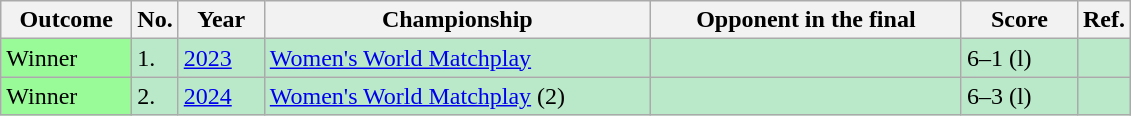<table class="sortable wikitable">
<tr>
<th width="80">Outcome</th>
<th width="20">No.</th>
<th width="50">Year</th>
<th style="width:250px;">Championship</th>
<th style="width:200px;">Opponent in the final</th>
<th width="70">Score </th>
<th width="25">Ref.</th>
</tr>
<tr style="background:#B9E9C9;">
<td style="background:#98FB98">Winner</td>
<td>1.</td>
<td><a href='#'>2023</a></td>
<td><a href='#'>Women's World Matchplay</a></td>
<td></td>
<td>6–1 (l)</td>
<td style="text-align:center;"></td>
</tr>
<tr style="background:#B9E9C9;">
<td style="background:#98FB98">Winner</td>
<td>2.</td>
<td><a href='#'>2024</a></td>
<td><a href='#'>Women's World Matchplay</a> (2)</td>
<td></td>
<td>6–3 (l)</td>
<td style="text-align:center;"></td>
</tr>
</table>
